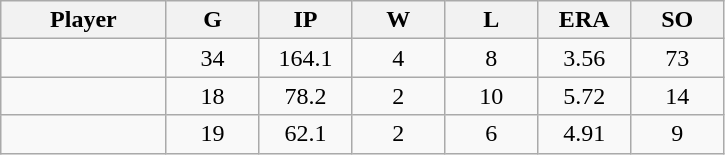<table class="wikitable sortable">
<tr>
<th bgcolor="#DDDDFF" width="16%">Player</th>
<th bgcolor="#DDDDFF" width="9%">G</th>
<th bgcolor="#DDDDFF" width="9%">IP</th>
<th bgcolor="#DDDDFF" width="9%">W</th>
<th bgcolor="#DDDDFF" width="9%">L</th>
<th bgcolor="#DDDDFF" width="9%">ERA</th>
<th bgcolor="#DDDDFF" width="9%">SO</th>
</tr>
<tr align="center">
<td></td>
<td>34</td>
<td>164.1</td>
<td>4</td>
<td>8</td>
<td>3.56</td>
<td>73</td>
</tr>
<tr align="center">
<td></td>
<td>18</td>
<td>78.2</td>
<td>2</td>
<td>10</td>
<td>5.72</td>
<td>14</td>
</tr>
<tr align="center">
<td></td>
<td>19</td>
<td>62.1</td>
<td>2</td>
<td>6</td>
<td>4.91</td>
<td>9</td>
</tr>
</table>
